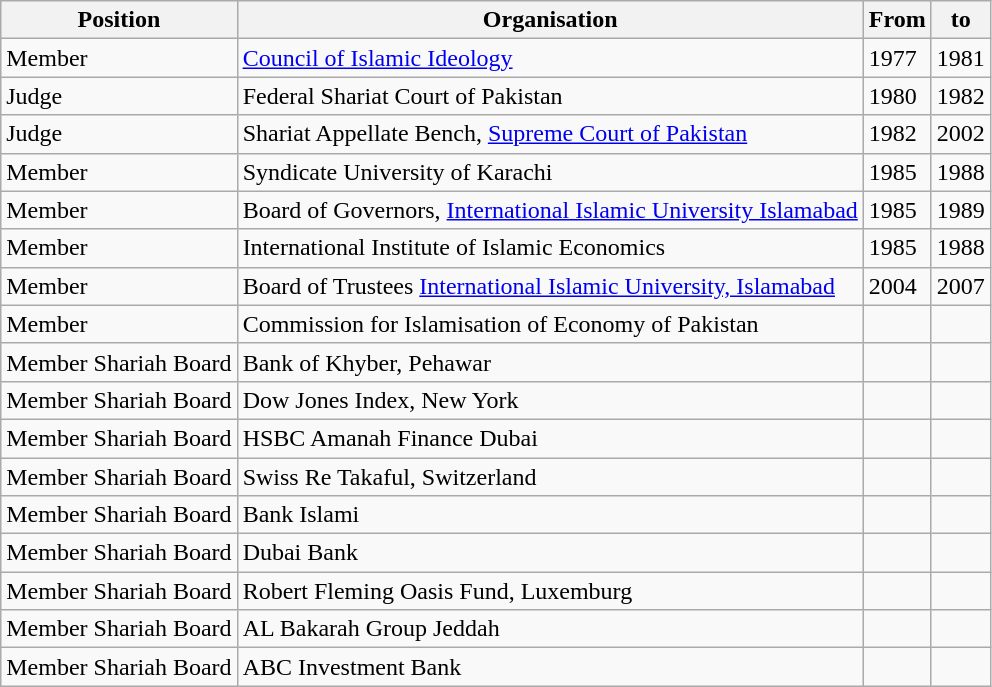<table class="wikitable">
<tr>
<th>Position</th>
<th>Organisation</th>
<th>From</th>
<th>to</th>
</tr>
<tr>
<td>Member</td>
<td><a href='#'>Council of Islamic Ideology</a></td>
<td>1977</td>
<td>1981</td>
</tr>
<tr>
<td>Judge</td>
<td>Federal Shariat Court of Pakistan</td>
<td>1980</td>
<td>1982</td>
</tr>
<tr>
<td>Judge</td>
<td>Shariat Appellate Bench, <a href='#'>Supreme Court of Pakistan</a></td>
<td>1982</td>
<td>2002</td>
</tr>
<tr>
<td>Member</td>
<td>Syndicate University of Karachi</td>
<td>1985</td>
<td>1988</td>
</tr>
<tr>
<td>Member</td>
<td>Board of Governors, <a href='#'>International Islamic University Islamabad</a></td>
<td>1985</td>
<td>1989</td>
</tr>
<tr>
<td>Member</td>
<td>International Institute of Islamic Economics</td>
<td>1985</td>
<td>1988</td>
</tr>
<tr>
<td>Member</td>
<td>Board of Trustees <a href='#'>International Islamic University, Islamabad</a></td>
<td>2004</td>
<td>2007</td>
</tr>
<tr>
<td>Member</td>
<td>Commission for Islamisation of Economy of Pakistan</td>
<td></td>
<td></td>
</tr>
<tr>
<td>Member Shariah Board</td>
<td>Bank of Khyber, Pehawar</td>
<td></td>
<td></td>
</tr>
<tr>
<td>Member Shariah Board</td>
<td>Dow Jones Index, New York</td>
<td></td>
<td></td>
</tr>
<tr>
<td>Member Shariah Board</td>
<td>HSBC Amanah Finance Dubai</td>
<td></td>
<td></td>
</tr>
<tr>
<td>Member Shariah Board</td>
<td>Swiss Re Takaful, Switzerland</td>
<td></td>
<td></td>
</tr>
<tr>
<td>Member Shariah Board</td>
<td>Bank Islami</td>
<td></td>
<td></td>
</tr>
<tr>
<td>Member Shariah Board</td>
<td>Dubai Bank</td>
<td></td>
<td></td>
</tr>
<tr>
<td>Member Shariah Board</td>
<td>Robert Fleming Oasis Fund, Luxemburg</td>
<td></td>
<td></td>
</tr>
<tr>
<td>Member Shariah Board</td>
<td>AL Bakarah Group Jeddah</td>
<td></td>
<td></td>
</tr>
<tr>
<td>Member Shariah Board</td>
<td>ABC Investment Bank</td>
<td></td>
<td></td>
</tr>
</table>
